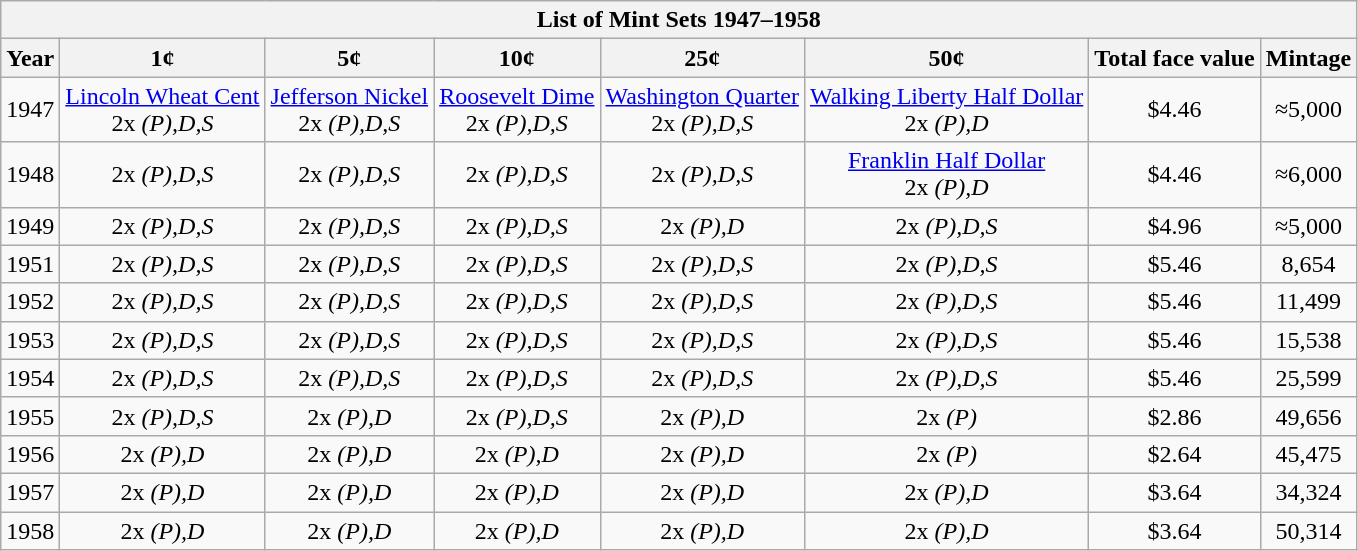<table class="wikitable mw-collapsible mw-collapsed">
<tr>
<th colspan="8">List of Mint Sets 1947–1958</th>
</tr>
<tr>
<th align="center">Year</th>
<th align="center">1¢</th>
<th align="center">5¢</th>
<th align="center">10¢</th>
<th align="center">25¢</th>
<th align="center">50¢</th>
<th align="center">Total face value</th>
<th align="center">Mintage</th>
</tr>
<tr>
<td align="center">1947</td>
<td align="center"><a href='#'>Lincoln Wheat Cent</a><br>2x <em>(P),D,S</em></td>
<td align="center"><a href='#'>Jefferson Nickel</a><br>2x <em>(P),D,S</em></td>
<td align="center"><a href='#'>Roosevelt Dime</a><br>2x <em>(P),D,S</em></td>
<td align="center"><a href='#'>Washington Quarter</a><br>2x <em>(P),D,S</em></td>
<td align="center"><a href='#'>Walking Liberty Half Dollar</a><br>2x <em>(P),D</em></td>
<td align="center">$4.46</td>
<td align="center">≈5,000</td>
</tr>
<tr>
<td align="center">1948</td>
<td align="center">2x <em>(P),D,S</em></td>
<td align="center">2x <em>(P),D,S</em></td>
<td align="center">2x <em>(P),D,S</em></td>
<td align="center">2x <em>(P),D,S</em></td>
<td align="center"><a href='#'>Franklin Half Dollar</a><br>2x <em>(P),D</em></td>
<td align="center">$4.46</td>
<td align="center">≈6,000</td>
</tr>
<tr>
<td align="center">1949</td>
<td align="center">2x <em>(P),D,S</em></td>
<td align="center">2x <em>(P),D,S</em></td>
<td align="center">2x <em>(P),D,S</em></td>
<td align="center">2x <em>(P),D</em></td>
<td align="center">2x <em>(P),D,S</em></td>
<td align="center">$4.96</td>
<td align="center">≈5,000</td>
</tr>
<tr>
<td align="center">1951</td>
<td align="center">2x <em>(P),D,S</em></td>
<td align="center">2x <em>(P),D,S</em></td>
<td align="center">2x <em>(P),D,S</em></td>
<td align="center">2x <em>(P),D,S</em></td>
<td align="center">2x <em>(P),D,S</em></td>
<td align="center">$5.46</td>
<td align="center">8,654</td>
</tr>
<tr>
<td align="center">1952</td>
<td align="center">2x <em>(P),D,S</em></td>
<td align="center">2x <em>(P),D,S</em></td>
<td align="center">2x <em>(P),D,S</em></td>
<td align="center">2x <em>(P),D,S</em></td>
<td align="center">2x <em>(P),D,S</em></td>
<td align="center">$5.46</td>
<td align="center">11,499</td>
</tr>
<tr>
<td align="center">1953</td>
<td align="center">2x <em>(P),D,S</em></td>
<td align="center">2x <em>(P),D,S</em></td>
<td align="center">2x <em>(P),D,S</em></td>
<td align="center">2x <em>(P),D,S</em></td>
<td align="center">2x <em>(P),D,S</em></td>
<td align="center">$5.46</td>
<td align="center">15,538</td>
</tr>
<tr>
<td align="center">1954</td>
<td align="center">2x <em>(P),D,S</em></td>
<td align="center">2x <em>(P),D,S</em></td>
<td align="center">2x <em>(P),D,S</em></td>
<td align="center">2x <em>(P),D,S</em></td>
<td align="center">2x <em>(P),D,S</em></td>
<td align="center">$5.46</td>
<td align="center">25,599</td>
</tr>
<tr>
<td align="center">1955</td>
<td align="center">2x <em>(P),D,S</em></td>
<td align="center">2x <em>(P),D</em></td>
<td align="center">2x <em>(P),D,S</em></td>
<td align="center">2x <em>(P),D</em></td>
<td align="center">2x <em>(P)</em></td>
<td align="center">$2.86</td>
<td align="center">49,656</td>
</tr>
<tr>
<td align="center">1956</td>
<td align="center">2x <em>(P),D</em></td>
<td align="center">2x <em>(P),D</em></td>
<td align="center">2x <em>(P),D</em></td>
<td align="center">2x <em>(P),D</em></td>
<td align="center">2x <em>(P)</em></td>
<td align="center">$2.64</td>
<td align="center">45,475</td>
</tr>
<tr>
<td align="center">1957</td>
<td align="center">2x <em>(P),D</em></td>
<td align="center">2x <em>(P),D</em></td>
<td align="center">2x <em>(P),D</em></td>
<td align="center">2x <em>(P),D</em></td>
<td align="center">2x <em>(P),D</em></td>
<td align="center">$3.64</td>
<td align="center">34,324</td>
</tr>
<tr>
<td align="center">1958</td>
<td align="center">2x <em>(P),D</em></td>
<td align="center">2x <em>(P),D</em></td>
<td align="center">2x <em>(P),D</em></td>
<td align="center">2x <em>(P),D</em></td>
<td align="center">2x <em>(P),D</em></td>
<td align="center">$3.64</td>
<td align="center">50,314</td>
</tr>
</table>
